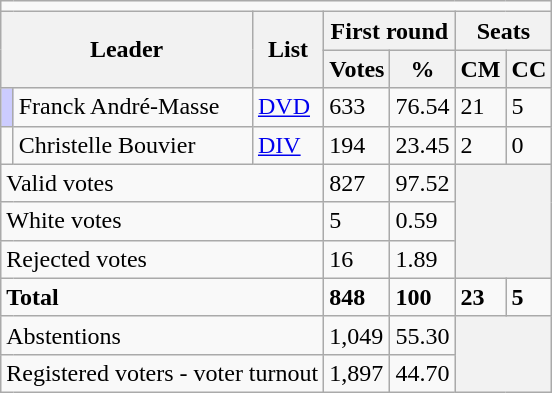<table class="wikitable">
<tr>
<td colspan="7"></td>
</tr>
<tr>
<th colspan="2" rowspan="2">Leader</th>
<th rowspan="2">List</th>
<th colspan="2">First round</th>
<th colspan="2">Seats</th>
</tr>
<tr>
<th>Votes</th>
<th>%</th>
<th>CM</th>
<th>CC</th>
</tr>
<tr>
<td bgcolor="#ccccff"></td>
<td>Franck André-Masse</td>
<td><a href='#'>DVD</a></td>
<td>633</td>
<td>76.54</td>
<td>21</td>
<td>5</td>
</tr>
<tr>
<td bgcolor=></td>
<td>Christelle Bouvier</td>
<td><a href='#'>DIV</a></td>
<td>194</td>
<td>23.45</td>
<td>2</td>
<td>0</td>
</tr>
<tr>
<td colspan="3">Valid votes</td>
<td>827</td>
<td>97.52</td>
<th colspan="2" rowspan="3"></th>
</tr>
<tr>
<td colspan="3">White votes</td>
<td>5</td>
<td>0.59</td>
</tr>
<tr>
<td colspan="3">Rejected votes</td>
<td>16</td>
<td>1.89</td>
</tr>
<tr>
<td colspan="3"><strong>Total</strong></td>
<td><strong>848</strong></td>
<td><strong>100</strong></td>
<td><strong>23</strong></td>
<td><strong>5</strong></td>
</tr>
<tr>
<td colspan="3">Abstentions</td>
<td>1,049</td>
<td>55.30</td>
<th colspan="2" rowspan="2"></th>
</tr>
<tr>
<td colspan="3">Registered voters - voter turnout</td>
<td>1,897</td>
<td>44.70</td>
</tr>
</table>
